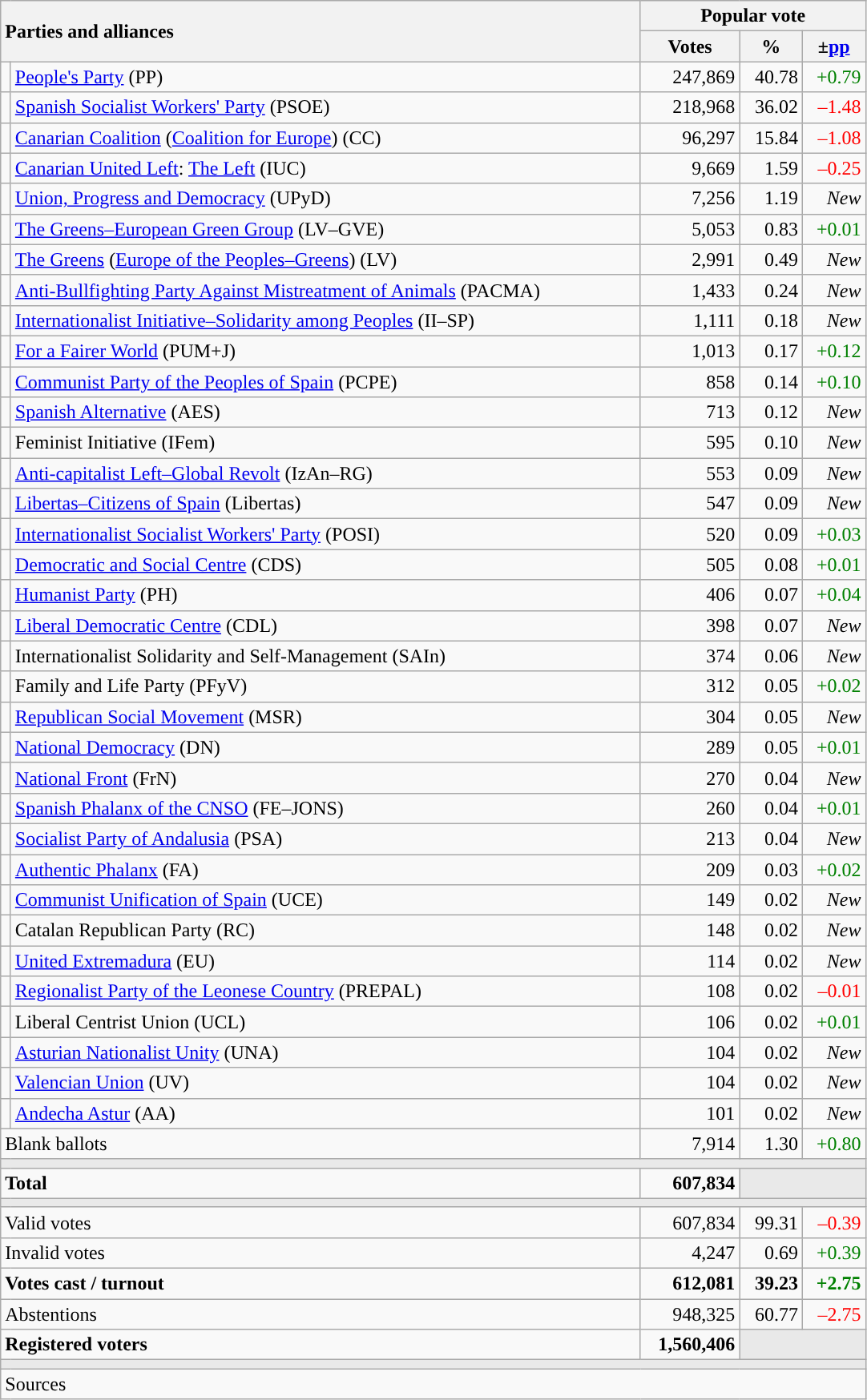<table class="wikitable" style="text-align:right">
<tr>
<th style="text-align:left;" rowspan="2" colspan="2" width="525">Parties and alliances</th>
<th colspan="3">Popular vote</th>
</tr>
<tr>
<th width="75">Votes</th>
<th width="45">%</th>
<th width="45">±<a href='#'>pp</a></th>
</tr>
<tr>
<td width="1" style="color:inherit;background:"></td>
<td align="left"><a href='#'>People's Party</a> (PP)</td>
<td>247,869</td>
<td>40.78</td>
<td style="color:green;">+0.79</td>
</tr>
<tr>
<td style="color:inherit;background:"></td>
<td align="left"><a href='#'>Spanish Socialist Workers' Party</a> (PSOE)</td>
<td>218,968</td>
<td>36.02</td>
<td style="color:red;">–1.48</td>
</tr>
<tr>
<td style="color:inherit;background:"></td>
<td align="left"><a href='#'>Canarian Coalition</a> (<a href='#'>Coalition for Europe</a>) (CC)</td>
<td>96,297</td>
<td>15.84</td>
<td style="color:red;">–1.08</td>
</tr>
<tr>
<td style="color:inherit;background:"></td>
<td align="left"><a href='#'>Canarian United Left</a>: <a href='#'>The Left</a> (IUC)</td>
<td>9,669</td>
<td>1.59</td>
<td style="color:red;">–0.25</td>
</tr>
<tr>
<td style="color:inherit;background:"></td>
<td align="left"><a href='#'>Union, Progress and Democracy</a> (UPyD)</td>
<td>7,256</td>
<td>1.19</td>
<td><em>New</em></td>
</tr>
<tr>
<td style="color:inherit;background:"></td>
<td align="left"><a href='#'>The Greens–European Green Group</a> (LV–GVE)</td>
<td>5,053</td>
<td>0.83</td>
<td style="color:green;">+0.01</td>
</tr>
<tr>
<td style="color:inherit;background:"></td>
<td align="left"><a href='#'>The Greens</a> (<a href='#'>Europe of the Peoples–Greens</a>) (LV)</td>
<td>2,991</td>
<td>0.49</td>
<td><em>New</em></td>
</tr>
<tr>
<td style="color:inherit;background:"></td>
<td align="left"><a href='#'>Anti-Bullfighting Party Against Mistreatment of Animals</a> (PACMA)</td>
<td>1,433</td>
<td>0.24</td>
<td><em>New</em></td>
</tr>
<tr>
<td style="color:inherit;background:"></td>
<td align="left"><a href='#'>Internationalist Initiative–Solidarity among Peoples</a> (II–SP)</td>
<td>1,111</td>
<td>0.18</td>
<td><em>New</em></td>
</tr>
<tr>
<td style="color:inherit;background:"></td>
<td align="left"><a href='#'>For a Fairer World</a> (PUM+J)</td>
<td>1,013</td>
<td>0.17</td>
<td style="color:green;">+0.12</td>
</tr>
<tr>
<td style="color:inherit;background:"></td>
<td align="left"><a href='#'>Communist Party of the Peoples of Spain</a> (PCPE)</td>
<td>858</td>
<td>0.14</td>
<td style="color:green;">+0.10</td>
</tr>
<tr>
<td style="color:inherit;background:"></td>
<td align="left"><a href='#'>Spanish Alternative</a> (AES)</td>
<td>713</td>
<td>0.12</td>
<td><em>New</em></td>
</tr>
<tr>
<td style="color:inherit;background:"></td>
<td align="left">Feminist Initiative (IFem)</td>
<td>595</td>
<td>0.10</td>
<td><em>New</em></td>
</tr>
<tr>
<td style="color:inherit;background:"></td>
<td align="left"><a href='#'>Anti-capitalist Left–Global Revolt</a> (IzAn–RG)</td>
<td>553</td>
<td>0.09</td>
<td><em>New</em></td>
</tr>
<tr>
<td style="color:inherit;background:"></td>
<td align="left"><a href='#'>Libertas–Citizens of Spain</a> (Libertas)</td>
<td>547</td>
<td>0.09</td>
<td><em>New</em></td>
</tr>
<tr>
<td style="color:inherit;background:"></td>
<td align="left"><a href='#'>Internationalist Socialist Workers' Party</a> (POSI)</td>
<td>520</td>
<td>0.09</td>
<td style="color:green;">+0.03</td>
</tr>
<tr>
<td style="color:inherit;background:"></td>
<td align="left"><a href='#'>Democratic and Social Centre</a> (CDS)</td>
<td>505</td>
<td>0.08</td>
<td style="color:green;">+0.01</td>
</tr>
<tr>
<td style="color:inherit;background:"></td>
<td align="left"><a href='#'>Humanist Party</a> (PH)</td>
<td>406</td>
<td>0.07</td>
<td style="color:green;">+0.04</td>
</tr>
<tr>
<td style="color:inherit;background:"></td>
<td align="left"><a href='#'>Liberal Democratic Centre</a> (CDL)</td>
<td>398</td>
<td>0.07</td>
<td><em>New</em></td>
</tr>
<tr>
<td style="color:inherit;background:"></td>
<td align="left">Internationalist Solidarity and Self-Management (SAIn)</td>
<td>374</td>
<td>0.06</td>
<td><em>New</em></td>
</tr>
<tr>
<td style="color:inherit;background:"></td>
<td align="left">Family and Life Party (PFyV)</td>
<td>312</td>
<td>0.05</td>
<td style="color:green;">+0.02</td>
</tr>
<tr>
<td style="color:inherit;background:"></td>
<td align="left"><a href='#'>Republican Social Movement</a> (MSR)</td>
<td>304</td>
<td>0.05</td>
<td><em>New</em></td>
</tr>
<tr>
<td style="color:inherit;background:"></td>
<td align="left"><a href='#'>National Democracy</a> (DN)</td>
<td>289</td>
<td>0.05</td>
<td style="color:green;">+0.01</td>
</tr>
<tr>
<td style="color:inherit;background:"></td>
<td align="left"><a href='#'>National Front</a> (FrN)</td>
<td>270</td>
<td>0.04</td>
<td><em>New</em></td>
</tr>
<tr>
<td style="color:inherit;background:"></td>
<td align="left"><a href='#'>Spanish Phalanx of the CNSO</a> (FE–JONS)</td>
<td>260</td>
<td>0.04</td>
<td style="color:green;">+0.01</td>
</tr>
<tr>
<td style="color:inherit;background:"></td>
<td align="left"><a href='#'>Socialist Party of Andalusia</a> (PSA)</td>
<td>213</td>
<td>0.04</td>
<td><em>New</em></td>
</tr>
<tr>
<td style="color:inherit;background:"></td>
<td align="left"><a href='#'>Authentic Phalanx</a> (FA)</td>
<td>209</td>
<td>0.03</td>
<td style="color:green;">+0.02</td>
</tr>
<tr>
<td style="color:inherit;background:"></td>
<td align="left"><a href='#'>Communist Unification of Spain</a> (UCE)</td>
<td>149</td>
<td>0.02</td>
<td><em>New</em></td>
</tr>
<tr>
<td style="color:inherit;background:"></td>
<td align="left">Catalan Republican Party (RC)</td>
<td>148</td>
<td>0.02</td>
<td><em>New</em></td>
</tr>
<tr>
<td style="color:inherit;background:"></td>
<td align="left"><a href='#'>United Extremadura</a> (EU)</td>
<td>114</td>
<td>0.02</td>
<td><em>New</em></td>
</tr>
<tr>
<td style="color:inherit;background:"></td>
<td align="left"><a href='#'>Regionalist Party of the Leonese Country</a> (PREPAL)</td>
<td>108</td>
<td>0.02</td>
<td style="color:red;">–0.01</td>
</tr>
<tr>
<td style="color:inherit;background:"></td>
<td align="left">Liberal Centrist Union (UCL)</td>
<td>106</td>
<td>0.02</td>
<td style="color:green;">+0.01</td>
</tr>
<tr>
<td style="color:inherit;background:"></td>
<td align="left"><a href='#'>Asturian Nationalist Unity</a> (UNA)</td>
<td>104</td>
<td>0.02</td>
<td><em>New</em></td>
</tr>
<tr>
<td style="color:inherit;background:"></td>
<td align="left"><a href='#'>Valencian Union</a> (UV)</td>
<td>104</td>
<td>0.02</td>
<td><em>New</em></td>
</tr>
<tr>
<td style="color:inherit;background:"></td>
<td align="left"><a href='#'>Andecha Astur</a> (AA)</td>
<td>101</td>
<td>0.02</td>
<td><em>New</em></td>
</tr>
<tr>
<td align="left" colspan="2">Blank ballots</td>
<td>7,914</td>
<td>1.30</td>
<td style="color:green;">+0.80</td>
</tr>
<tr>
<td colspan="5" bgcolor="#E9E9E9"></td>
</tr>
<tr style="font-weight:bold;">
<td align="left" colspan="2">Total</td>
<td>607,834</td>
<td bgcolor="#E9E9E9" colspan="2"></td>
</tr>
<tr>
<td colspan="5" bgcolor="#E9E9E9"></td>
</tr>
<tr>
<td align="left" colspan="2">Valid votes</td>
<td>607,834</td>
<td>99.31</td>
<td style="color:red;">–0.39</td>
</tr>
<tr>
<td align="left" colspan="2">Invalid votes</td>
<td>4,247</td>
<td>0.69</td>
<td style="color:green;">+0.39</td>
</tr>
<tr style="font-weight:bold;">
<td align="left" colspan="2">Votes cast / turnout</td>
<td>612,081</td>
<td>39.23</td>
<td style="color:green;">+2.75</td>
</tr>
<tr>
<td align="left" colspan="2">Abstentions</td>
<td>948,325</td>
<td>60.77</td>
<td style="color:red;">–2.75</td>
</tr>
<tr style="font-weight:bold;">
<td align="left" colspan="2">Registered voters</td>
<td>1,560,406</td>
<td bgcolor="#E9E9E9" colspan="2"></td>
</tr>
<tr>
<td colspan="5" bgcolor="#E9E9E9"></td>
</tr>
<tr>
<td align="left" colspan="5">Sources</td>
</tr>
</table>
